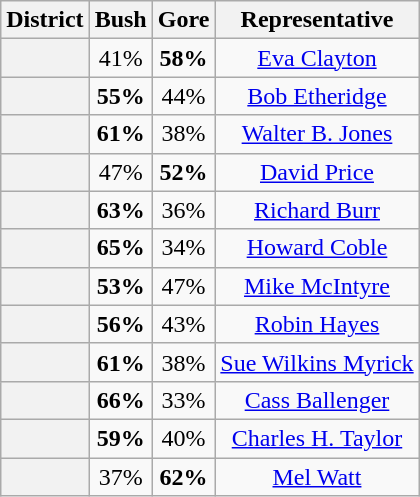<table class=wikitable>
<tr>
<th>District</th>
<th>Bush</th>
<th>Gore</th>
<th>Representative</th>
</tr>
<tr align=center>
<th></th>
<td>41%</td>
<td><strong>58%</strong></td>
<td><a href='#'>Eva Clayton</a></td>
</tr>
<tr align=center>
<th></th>
<td><strong>55%</strong></td>
<td>44%</td>
<td><a href='#'>Bob Etheridge</a></td>
</tr>
<tr align=center>
<th></th>
<td><strong>61%</strong></td>
<td>38%</td>
<td><a href='#'>Walter B. Jones</a></td>
</tr>
<tr align=center>
<th></th>
<td>47%</td>
<td><strong>52%</strong></td>
<td><a href='#'>David Price</a></td>
</tr>
<tr align=center>
<th></th>
<td><strong>63%</strong></td>
<td>36%</td>
<td><a href='#'>Richard Burr</a></td>
</tr>
<tr align=center>
<th></th>
<td><strong>65%</strong></td>
<td>34%</td>
<td><a href='#'>Howard Coble</a></td>
</tr>
<tr align=center>
<th></th>
<td><strong>53%</strong></td>
<td>47%</td>
<td><a href='#'>Mike McIntyre</a></td>
</tr>
<tr align=center>
<th></th>
<td><strong>56%</strong></td>
<td>43%</td>
<td><a href='#'>Robin Hayes</a></td>
</tr>
<tr align=center>
<th></th>
<td><strong>61%</strong></td>
<td>38%</td>
<td><a href='#'>Sue Wilkins Myrick</a></td>
</tr>
<tr align=center>
<th></th>
<td><strong>66%</strong></td>
<td>33%</td>
<td><a href='#'>Cass Ballenger</a></td>
</tr>
<tr align=center>
<th></th>
<td><strong>59%</strong></td>
<td>40%</td>
<td><a href='#'>Charles H. Taylor</a></td>
</tr>
<tr align=center>
<th></th>
<td>37%</td>
<td><strong>62%</strong></td>
<td><a href='#'>Mel Watt</a></td>
</tr>
</table>
